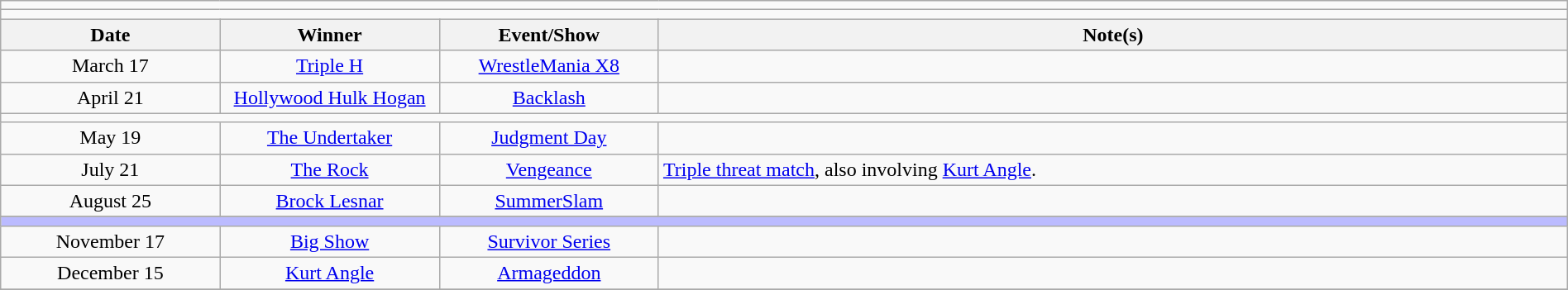<table class="wikitable" style="text-align:center; width:100%;">
<tr>
<td colspan="5"></td>
</tr>
<tr>
<td colspan="5"><strong></strong></td>
</tr>
<tr>
<th width=14%>Date</th>
<th width=14%>Winner</th>
<th width=14%>Event/Show</th>
<th width=58%>Note(s)</th>
</tr>
<tr>
<td>March 17</td>
<td><a href='#'>Triple H</a></td>
<td><a href='#'>WrestleMania X8</a></td>
<td></td>
</tr>
<tr>
<td>April 21</td>
<td><a href='#'>Hollywood Hulk Hogan</a></td>
<td><a href='#'>Backlash</a></td>
<td></td>
</tr>
<tr>
<td colspan="5"></td>
</tr>
<tr>
<td>May 19</td>
<td><a href='#'>The Undertaker</a></td>
<td><a href='#'>Judgment Day</a></td>
<td></td>
</tr>
<tr>
<td>July 21</td>
<td><a href='#'>The Rock</a></td>
<td><a href='#'>Vengeance</a></td>
<td align=left><a href='#'>Triple threat match</a>, also involving <a href='#'>Kurt Angle</a>.</td>
</tr>
<tr>
<td>August 25</td>
<td><a href='#'>Brock Lesnar</a></td>
<td><a href='#'>SummerSlam</a></td>
<td align=left></td>
</tr>
<tr>
</tr>
<tr style="background:#BBF;">
<td colspan="5"></td>
</tr>
<tr>
<td>November 17</td>
<td><a href='#'>Big Show</a></td>
<td><a href='#'>Survivor Series</a></td>
<td align=left></td>
</tr>
<tr>
<td>December 15</td>
<td><a href='#'>Kurt Angle</a></td>
<td><a href='#'>Armageddon</a></td>
<td align=left></td>
</tr>
<tr>
</tr>
</table>
